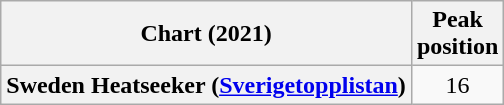<table class="wikitable plainrowheaders" style="text-align:center">
<tr>
<th scope="col">Chart (2021)</th>
<th scope="col">Peak<br>position</th>
</tr>
<tr>
<th scope="row">Sweden Heatseeker (<a href='#'>Sverigetopplistan</a>)</th>
<td>16</td>
</tr>
</table>
